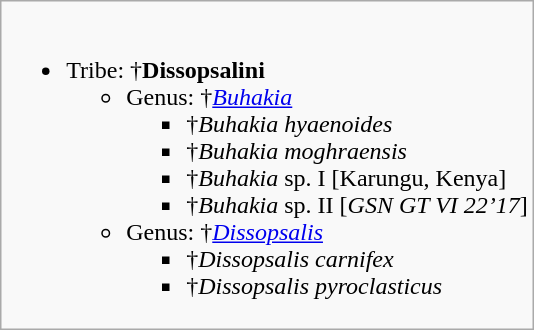<table class="wikitable">
<tr style="vertical-align:top;">
<td><br><ul><li>Tribe: †<strong>Dissopsalini</strong> <ul><li>Genus: †<em><a href='#'>Buhakia</a></em> <ul><li>†<em>Buhakia hyaenoides</em> </li><li>†<em>Buhakia moghraensis</em> </li><li>†<em>Buhakia</em> sp. I [Karungu, Kenya] </li><li>†<em>Buhakia</em> sp. II [<em>GSN GT VI 22’17</em>] </li></ul></li><li>Genus: †<em><a href='#'>Dissopsalis</a></em> <ul><li>†<em>Dissopsalis carnifex</em> </li><li>†<em>Dissopsalis pyroclasticus</em> </li></ul></li></ul></li></ul></td>
</tr>
</table>
